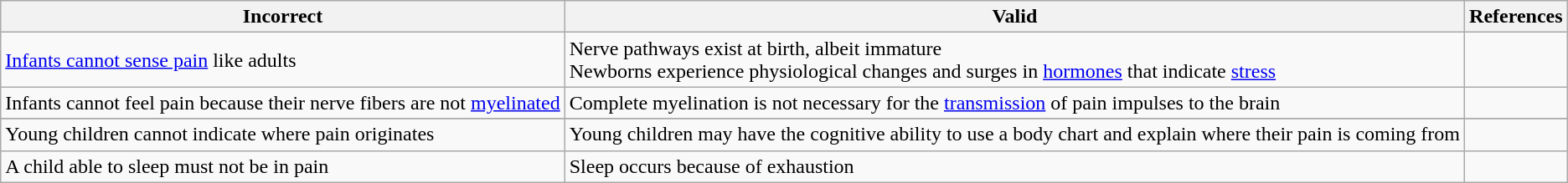<table class="wikitable">
<tr>
<th>Incorrect</th>
<th>Valid</th>
<th>References</th>
</tr>
<tr>
<td><a href='#'>Infants cannot sense pain</a> like adults</td>
<td>Nerve pathways exist at birth, albeit immature<br>Newborns experience physiological changes and surges in <a href='#'>hormones</a> that indicate <a href='#'>stress</a></td>
<td></td>
</tr>
<tr>
<td>Infants cannot feel pain because their nerve fibers are not <a href='#'>myelinated</a></td>
<td>Complete myelination is not necessary for the <a href='#'>transmission</a> of pain impulses to the brain</td>
<td></td>
</tr>
<tr>
</tr>
<tr>
<td>Young children cannot indicate where pain originates</td>
<td>Young children may have the cognitive ability to use a body chart and explain where their pain is coming from</td>
<td></td>
</tr>
<tr>
<td>A child able to sleep must not be in pain</td>
<td>Sleep occurs because of exhaustion</td>
<td></td>
</tr>
</table>
